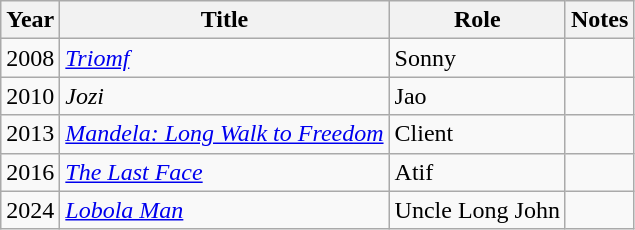<table class="wikitable unsortable">
<tr>
<th>Year</th>
<th>Title</th>
<th>Role</th>
<th>Notes</th>
</tr>
<tr>
<td>2008</td>
<td><em><a href='#'>Triomf</a></em></td>
<td>Sonny</td>
<td></td>
</tr>
<tr>
<td>2010</td>
<td><em>Jozi</em></td>
<td>Jao</td>
<td></td>
</tr>
<tr>
<td>2013</td>
<td><em><a href='#'>Mandela: Long Walk to Freedom</a></em></td>
<td>Client</td>
<td></td>
</tr>
<tr>
<td>2016</td>
<td><em><a href='#'>The Last Face</a></em></td>
<td>Atif</td>
<td></td>
</tr>
<tr>
<td>2024</td>
<td><em><a href='#'>Lobola Man</a></em></td>
<td>Uncle Long John</td>
<td></td>
</tr>
</table>
